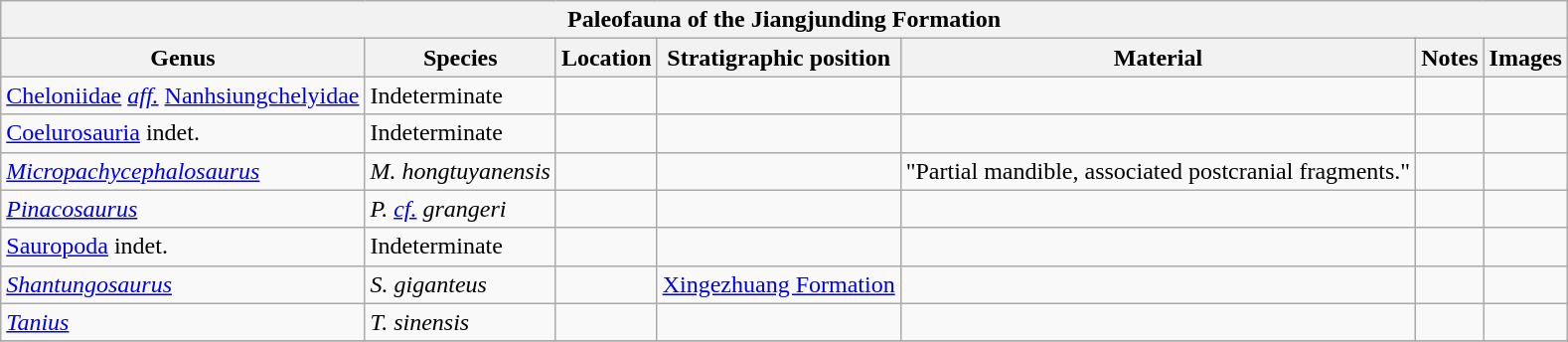<table class="wikitable">
<tr>
<th colspan="7" align="center"><strong>Paleofauna of the Jiangjunding Formation</strong></th>
</tr>
<tr>
<th>Genus</th>
<th>Species</th>
<th>Location</th>
<th>Stratigraphic position</th>
<th>Material</th>
<th>Notes</th>
<th>Images</th>
</tr>
<tr>
<td><a href='#'>Cheloniidae</a> <em><a href='#'>aff.</a></em> <a href='#'>Nanhsiungchelyidae</a></td>
<td>Indeterminate</td>
<td></td>
<td></td>
<td></td>
<td></td>
<td></td>
</tr>
<tr>
<td><a href='#'>Coelurosauria</a> indet.</td>
<td>Indeterminate</td>
<td></td>
<td></td>
<td></td>
<td></td>
<td></td>
</tr>
<tr>
<td><em><a href='#'>Micropachycephalosaurus</a></em></td>
<td><em>M. hongtuyanensis</em></td>
<td></td>
<td></td>
<td>"Partial mandible, associated postcranial fragments."</td>
<td></td>
<td></td>
</tr>
<tr>
<td><em><a href='#'>Pinacosaurus</a></em></td>
<td><em>P. <a href='#'>cf.</a> grangeri</em></td>
<td></td>
<td></td>
<td></td>
<td></td>
<td></td>
</tr>
<tr>
<td><a href='#'>Sauropoda</a> indet.</td>
<td>Indeterminate</td>
<td></td>
<td></td>
<td></td>
<td></td>
<td></td>
</tr>
<tr>
<td><em><a href='#'>Shantungosaurus</a></em></td>
<td><em>S. giganteus</em></td>
<td></td>
<td><a href='#'>Xingezhuang Formation</a></td>
<td></td>
<td></td>
<td></td>
</tr>
<tr>
<td><em><a href='#'>Tanius</a></em></td>
<td><em>T. sinensis</em></td>
<td></td>
<td></td>
<td></td>
<td></td>
<td></td>
</tr>
<tr>
</tr>
</table>
